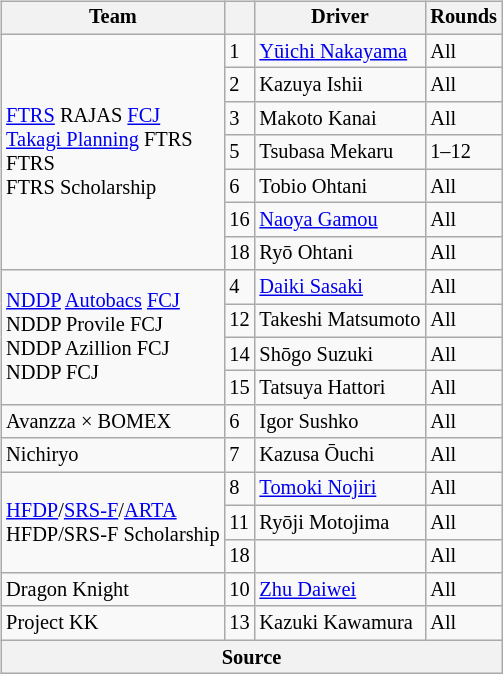<table>
<tr>
<td><br><table class="wikitable" style="font-size: 85%;">
<tr>
<th>Team</th>
<th></th>
<th>Driver</th>
<th>Rounds</th>
</tr>
<tr>
<td rowspan="7"><a href='#'>FTRS</a> RAJAS <a href='#'>FCJ</a><br><a href='#'>Takagi Planning</a> FTRS<br>FTRS <br>FTRS Scholarship</td>
<td>1</td>
<td> <a href='#'>Yūichi Nakayama</a></td>
<td>All</td>
</tr>
<tr>
<td>2</td>
<td> Kazuya Ishii</td>
<td>All</td>
</tr>
<tr>
<td>3</td>
<td> Makoto Kanai</td>
<td>All</td>
</tr>
<tr>
<td>5</td>
<td> Tsubasa Mekaru</td>
<td>1–12</td>
</tr>
<tr>
<td>6</td>
<td> Tobio Ohtani</td>
<td>All</td>
</tr>
<tr>
<td>16</td>
<td> <a href='#'>Naoya Gamou</a></td>
<td>All</td>
</tr>
<tr>
<td>18</td>
<td> Ryō Ohtani</td>
<td>All</td>
</tr>
<tr>
<td rowspan="4"><a href='#'>NDDP</a> <a href='#'>Autobacs</a> <a href='#'>FCJ</a><br>NDDP Provile FCJ<br>NDDP Azillion FCJ<br>NDDP FCJ</td>
<td>4</td>
<td> <a href='#'>Daiki Sasaki</a></td>
<td>All</td>
</tr>
<tr>
<td>12</td>
<td> Takeshi Matsumoto</td>
<td>All</td>
</tr>
<tr>
<td>14</td>
<td> Shōgo Suzuki</td>
<td>All</td>
</tr>
<tr>
<td>15</td>
<td> Tatsuya Hattori</td>
<td>All</td>
</tr>
<tr>
<td>Avanzza × BOMEX</td>
<td>6</td>
<td> Igor Sushko</td>
<td>All</td>
</tr>
<tr>
<td>Nichiryo</td>
<td>7</td>
<td> Kazusa Ōuchi</td>
<td>All</td>
</tr>
<tr>
<td rowspan="3"><a href='#'>HFDP</a>/<a href='#'>SRS-F</a>/<a href='#'>ARTA</a><br>HFDP/SRS-F Scholarship</td>
<td>8</td>
<td> <a href='#'>Tomoki Nojiri</a></td>
<td>All</td>
</tr>
<tr>
<td>11</td>
<td> Ryōji Motojima</td>
<td>All</td>
</tr>
<tr>
<td>18</td>
<td> </td>
<td>All</td>
</tr>
<tr>
<td>Dragon Knight</td>
<td>10</td>
<td> <a href='#'>Zhu Daiwei</a></td>
<td>All</td>
</tr>
<tr>
<td>Project KK</td>
<td>13</td>
<td> Kazuki Kawamura</td>
<td>All</td>
</tr>
<tr>
<th colspan="4"; text-align:center><strong>Source</strong></th>
</tr>
</table>
</td>
<td valign="top"></td>
</tr>
</table>
